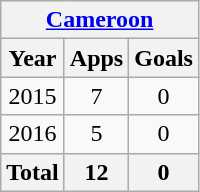<table class="wikitable" style="text-align:center">
<tr>
<th colspan=3><a href='#'>Cameroon</a></th>
</tr>
<tr>
<th>Year</th>
<th>Apps</th>
<th>Goals</th>
</tr>
<tr>
<td>2015</td>
<td>7</td>
<td>0</td>
</tr>
<tr>
<td>2016</td>
<td>5</td>
<td>0</td>
</tr>
<tr>
<th>Total</th>
<th>12</th>
<th>0</th>
</tr>
</table>
